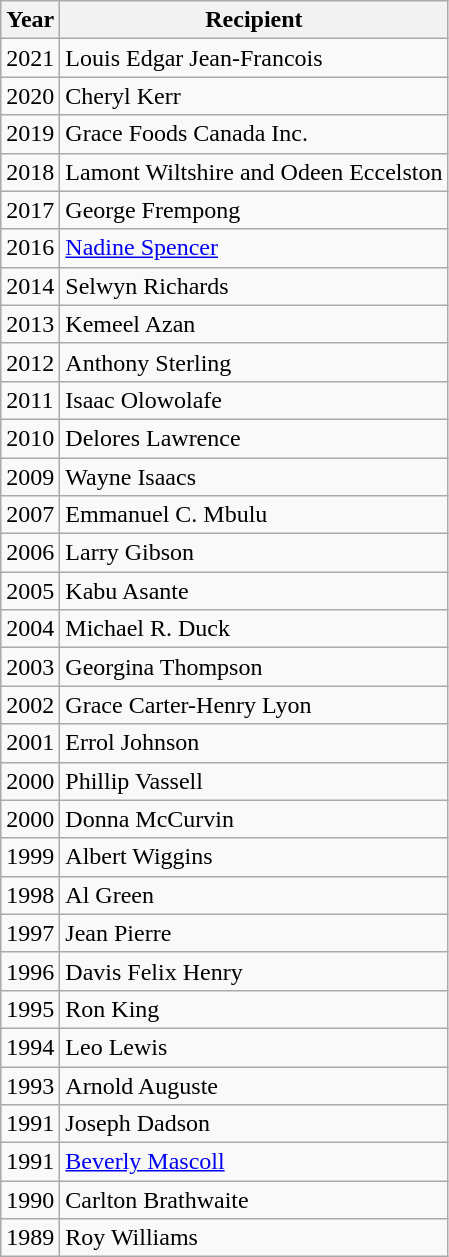<table class="wikitable sortable">
<tr>
<th>Year</th>
<th>Recipient</th>
</tr>
<tr>
<td>2021</td>
<td>Louis Edgar Jean-Francois</td>
</tr>
<tr>
<td>2020</td>
<td>Cheryl Kerr</td>
</tr>
<tr>
<td>2019</td>
<td>Grace Foods Canada Inc.</td>
</tr>
<tr>
<td>2018</td>
<td>Lamont Wiltshire and Odeen Eccelston</td>
</tr>
<tr>
<td>2017</td>
<td>George Frempong</td>
</tr>
<tr>
<td>2016</td>
<td><a href='#'>Nadine Spencer</a></td>
</tr>
<tr>
<td>2014</td>
<td>Selwyn Richards</td>
</tr>
<tr>
<td>2013</td>
<td>Kemeel Azan</td>
</tr>
<tr>
<td>2012</td>
<td>Anthony Sterling</td>
</tr>
<tr>
<td>2011</td>
<td>Isaac Olowolafe</td>
</tr>
<tr>
<td>2010</td>
<td>Delores Lawrence</td>
</tr>
<tr>
<td>2009</td>
<td>Wayne Isaacs</td>
</tr>
<tr>
<td>2007</td>
<td>Emmanuel C. Mbulu</td>
</tr>
<tr>
<td>2006</td>
<td>Larry Gibson</td>
</tr>
<tr>
<td>2005</td>
<td>Kabu Asante</td>
</tr>
<tr>
<td>2004</td>
<td>Michael R. Duck</td>
</tr>
<tr>
<td>2003</td>
<td>Georgina Thompson</td>
</tr>
<tr>
<td>2002</td>
<td>Grace Carter-Henry Lyon</td>
</tr>
<tr>
<td>2001</td>
<td>Errol Johnson</td>
</tr>
<tr>
<td>2000</td>
<td>Phillip Vassell</td>
</tr>
<tr>
<td>2000</td>
<td>Donna McCurvin</td>
</tr>
<tr>
<td>1999</td>
<td>Albert Wiggins</td>
</tr>
<tr>
<td>1998</td>
<td>Al Green</td>
</tr>
<tr>
<td>1997</td>
<td>Jean Pierre</td>
</tr>
<tr>
<td>1996</td>
<td>Davis Felix Henry</td>
</tr>
<tr>
<td>1995</td>
<td>Ron King</td>
</tr>
<tr>
<td>1994</td>
<td>Leo Lewis</td>
</tr>
<tr>
<td>1993</td>
<td>Arnold Auguste</td>
</tr>
<tr>
<td>1991</td>
<td>Joseph Dadson</td>
</tr>
<tr>
<td>1991</td>
<td><a href='#'>Beverly Mascoll</a></td>
</tr>
<tr>
<td>1990</td>
<td>Carlton Brathwaite</td>
</tr>
<tr>
<td>1989</td>
<td>Roy Williams</td>
</tr>
</table>
